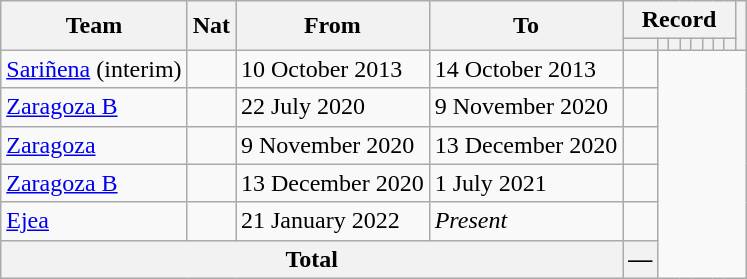<table class="wikitable" style="text-align: center">
<tr>
<th rowspan="2">Team</th>
<th rowspan="2">Nat</th>
<th rowspan="2">From</th>
<th rowspan="2">To</th>
<th colspan="8">Record</th>
<th rowspan=2></th>
</tr>
<tr>
<th></th>
<th></th>
<th></th>
<th></th>
<th></th>
<th></th>
<th></th>
<th></th>
</tr>
<tr>
<td align=left><a href='#'>Sariñena</a> (interim)</td>
<td></td>
<td align=left>10 October 2013</td>
<td align=left>14 October 2013<br></td>
<td></td>
</tr>
<tr>
<td align=left><a href='#'>Zaragoza B</a></td>
<td></td>
<td align=left>22 July 2020</td>
<td align=left>9 November 2020<br></td>
<td></td>
</tr>
<tr>
<td align=left><a href='#'>Zaragoza</a></td>
<td></td>
<td align=left>9 November 2020</td>
<td align=left>13 December 2020<br></td>
<td></td>
</tr>
<tr>
<td align=left><a href='#'>Zaragoza B</a></td>
<td></td>
<td align=left>13 December 2020</td>
<td align=left>1 July 2021<br></td>
<td></td>
</tr>
<tr>
<td align=left><a href='#'>Ejea</a></td>
<td></td>
<td align=left>21 January 2022</td>
<td align=left><em>Present</em><br></td>
<td></td>
</tr>
<tr>
<th colspan="4">Total<br></th>
<th>—</th>
</tr>
</table>
